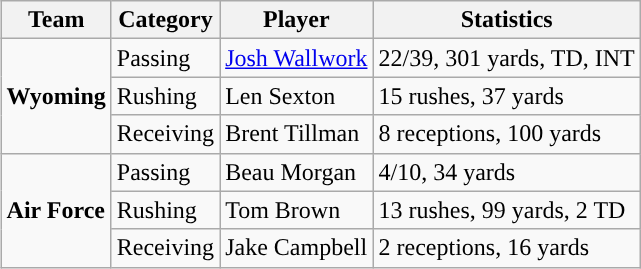<table class="wikitable" style="float: right;">
<tr>
<th>Team</th>
<th>Category</th>
<th>Player</th>
<th>Statistics</th>
</tr>
<tr>
<td rowspan=3><strong>Wyoming</strong></td>
<td>Passing</td>
<td><a href='#'>Josh Wallwork</a></td>
<td>22/39, 301 yards, TD, INT</td>
</tr>
<tr>
<td>Rushing</td>
<td>Len Sexton</td>
<td>15 rushes, 37 yards</td>
</tr>
<tr>
<td>Receiving</td>
<td>Brent Tillman</td>
<td>8 receptions, 100 yards</td>
</tr>
<tr>
<td rowspan=3><strong>Air Force</strong></td>
<td>Passing</td>
<td>Beau Morgan</td>
<td>4/10, 34 yards</td>
</tr>
<tr>
<td>Rushing</td>
<td>Tom Brown</td>
<td>13 rushes, 99 yards, 2 TD</td>
</tr>
<tr>
<td>Receiving</td>
<td>Jake Campbell</td>
<td>2 receptions, 16 yards</td>
</tr>
</table>
